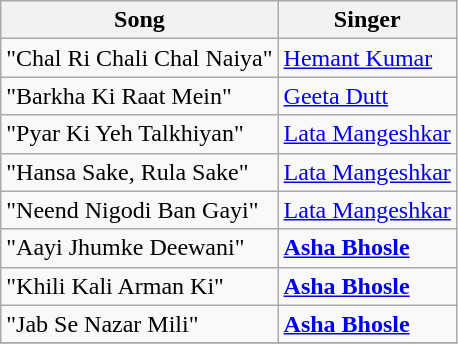<table class="wikitable">
<tr>
<th>Song</th>
<th>Singer</th>
</tr>
<tr>
<td>"Chal Ri Chali Chal Naiya"</td>
<td><a href='#'>Hemant Kumar</a></td>
</tr>
<tr>
<td>"Barkha Ki Raat Mein"</td>
<td><a href='#'>Geeta Dutt</a></td>
</tr>
<tr>
<td>"Pyar Ki Yeh Talkhiyan"</td>
<td><a href='#'>Lata Mangeshkar</a></td>
</tr>
<tr>
<td>"Hansa Sake, Rula Sake"</td>
<td><a href='#'>Lata Mangeshkar</a></td>
</tr>
<tr>
<td>"Neend Nigodi Ban Gayi"</td>
<td><a href='#'>Lata Mangeshkar</a></td>
</tr>
<tr>
<td>"Aayi Jhumke Deewani"</td>
<td><strong><a href='#'>Asha Bhosle</a></strong></td>
</tr>
<tr>
<td>"Khili Kali Arman Ki"</td>
<td><strong><a href='#'>Asha Bhosle</a></strong></td>
</tr>
<tr>
<td>"Jab Se Nazar Mili"</td>
<td><strong><a href='#'>Asha Bhosle</a></strong></td>
</tr>
<tr>
</tr>
</table>
